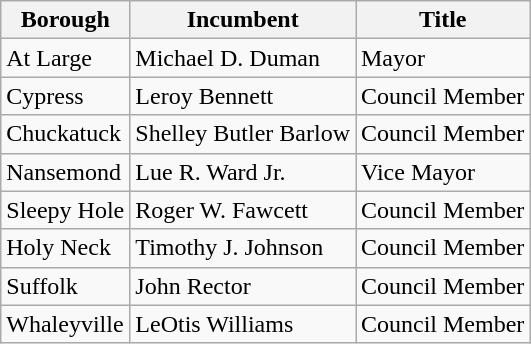<table class="wikitable">
<tr>
<th>Borough</th>
<th>Incumbent</th>
<th>Title</th>
</tr>
<tr>
<td>At Large</td>
<td>Michael D. Duman</td>
<td>Mayor</td>
</tr>
<tr>
<td>Cypress</td>
<td>Leroy Bennett</td>
<td>Council Member</td>
</tr>
<tr>
<td>Chuckatuck</td>
<td>Shelley Butler Barlow</td>
<td>Council Member</td>
</tr>
<tr>
<td>Nansemond</td>
<td>Lue R. Ward Jr.</td>
<td>Vice Mayor</td>
</tr>
<tr>
<td>Sleepy Hole</td>
<td>Roger W. Fawcett</td>
<td>Council Member</td>
</tr>
<tr>
<td>Holy Neck</td>
<td>Timothy J. Johnson</td>
<td>Council Member</td>
</tr>
<tr>
<td>Suffolk</td>
<td>John Rector</td>
<td>Council Member</td>
</tr>
<tr>
<td>Whaleyville</td>
<td>LeOtis Williams</td>
<td>Council Member</td>
</tr>
</table>
